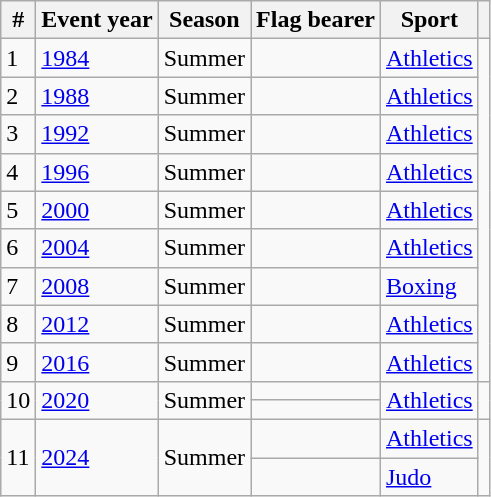<table class="wikitable sortable">
<tr>
<th>#</th>
<th>Event year</th>
<th>Season</th>
<th>Flag bearer</th>
<th>Sport</th>
<th></th>
</tr>
<tr>
<td>1</td>
<td><a href='#'>1984</a></td>
<td>Summer</td>
<td></td>
<td><a href='#'>Athletics</a></td>
<td rowspan=9></td>
</tr>
<tr>
<td>2</td>
<td><a href='#'>1988</a></td>
<td>Summer</td>
<td></td>
<td><a href='#'>Athletics</a></td>
</tr>
<tr>
<td>3</td>
<td><a href='#'>1992</a></td>
<td>Summer</td>
<td></td>
<td><a href='#'>Athletics</a></td>
</tr>
<tr>
<td>4</td>
<td><a href='#'>1996</a></td>
<td>Summer</td>
<td></td>
<td><a href='#'>Athletics</a></td>
</tr>
<tr>
<td>5</td>
<td><a href='#'>2000</a></td>
<td>Summer</td>
<td></td>
<td><a href='#'>Athletics</a></td>
</tr>
<tr>
<td>6</td>
<td><a href='#'>2004</a></td>
<td>Summer</td>
<td></td>
<td><a href='#'>Athletics</a></td>
</tr>
<tr>
<td>7</td>
<td><a href='#'>2008</a></td>
<td>Summer</td>
<td></td>
<td><a href='#'>Boxing</a></td>
</tr>
<tr>
<td>8</td>
<td><a href='#'>2012</a></td>
<td>Summer</td>
<td></td>
<td><a href='#'>Athletics</a></td>
</tr>
<tr>
<td>9</td>
<td><a href='#'>2016</a></td>
<td>Summer</td>
<td></td>
<td><a href='#'>Athletics</a></td>
</tr>
<tr>
<td rowspan=2>10</td>
<td rowspan=2><a href='#'>2020</a></td>
<td rowspan=2>Summer</td>
<td></td>
<td rowspan=2><a href='#'>Athletics</a></td>
<td rowspan=2></td>
</tr>
<tr>
<td></td>
</tr>
<tr>
<td rowspan=2>11</td>
<td rowspan=2><a href='#'>2024</a></td>
<td rowspan=2>Summer</td>
<td></td>
<td><a href='#'>Athletics</a></td>
<td rowspan=2></td>
</tr>
<tr>
<td></td>
<td><a href='#'>Judo</a></td>
</tr>
</table>
